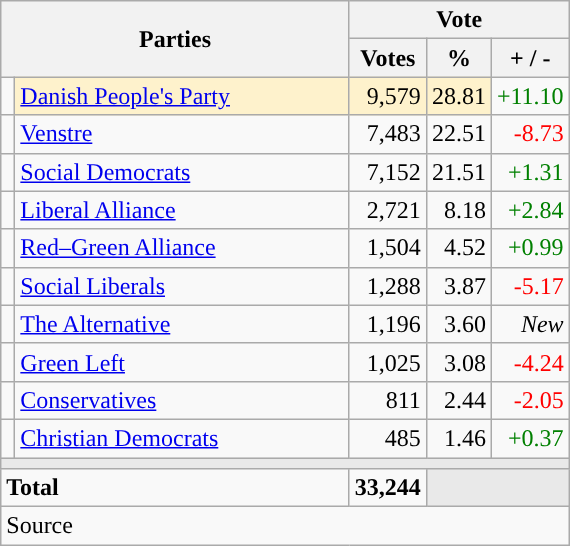<table class="wikitable" style="text-align:right;">
<tr>
<th style="text-align:centre;" rowspan="2" colspan="2" width="225">Parties</th>
<th colspan="3">Vote</th>
</tr>
<tr>
<th width="15">Votes</th>
<th width="15">%</th>
<th width="15">+ / -</th>
</tr>
<tr>
<td width="2" style="color:inherit;background:"></td>
<td bgcolor=#fef2cc  align="left"><a href='#'>Danish People's Party</a></td>
<td bgcolor=#fef2cc>9,579</td>
<td bgcolor=#fef2cc>28.81</td>
<td style=color:green;>+11.10</td>
</tr>
<tr>
<td width="2" style="color:inherit;background:"></td>
<td align="left"><a href='#'>Venstre</a></td>
<td>7,483</td>
<td>22.51</td>
<td style=color:red;>-8.73</td>
</tr>
<tr>
<td width="2" style="color:inherit;background:"></td>
<td align="left"><a href='#'>Social Democrats</a></td>
<td>7,152</td>
<td>21.51</td>
<td style=color:green;>+1.31</td>
</tr>
<tr>
<td width="2" style="color:inherit;background:"></td>
<td align="left"><a href='#'>Liberal Alliance</a></td>
<td>2,721</td>
<td>8.18</td>
<td style=color:green;>+2.84</td>
</tr>
<tr>
<td width="2" style="color:inherit;background:"></td>
<td align="left"><a href='#'>Red–Green Alliance</a></td>
<td>1,504</td>
<td>4.52</td>
<td style=color:green;>+0.99</td>
</tr>
<tr>
<td width="2" style="color:inherit;background:"></td>
<td align="left"><a href='#'>Social Liberals</a></td>
<td>1,288</td>
<td>3.87</td>
<td style=color:red;>-5.17</td>
</tr>
<tr>
<td width="2" style="color:inherit;background:"></td>
<td align="left"><a href='#'>The Alternative</a></td>
<td>1,196</td>
<td>3.60</td>
<td><em>New</em></td>
</tr>
<tr>
<td width="2" style="color:inherit;background:"></td>
<td align="left"><a href='#'>Green Left</a></td>
<td>1,025</td>
<td>3.08</td>
<td style=color:red;>-4.24</td>
</tr>
<tr>
<td width="2" style="color:inherit;background:"></td>
<td align="left"><a href='#'>Conservatives</a></td>
<td>811</td>
<td>2.44</td>
<td style=color:red;>-2.05</td>
</tr>
<tr>
<td width="2" style="color:inherit;background:"></td>
<td align="left"><a href='#'>Christian Democrats</a></td>
<td>485</td>
<td>1.46</td>
<td style=color:green;>+0.37</td>
</tr>
<tr>
<td colspan="7" bgcolor="#E9E9E9"></td>
</tr>
<tr>
<td align="left" colspan="2"><strong>Total</strong></td>
<td><strong>33,244</strong></td>
<td bgcolor="#E9E9E9" colspan="2"></td>
</tr>
<tr>
<td align="left" colspan="6">Source</td>
</tr>
</table>
